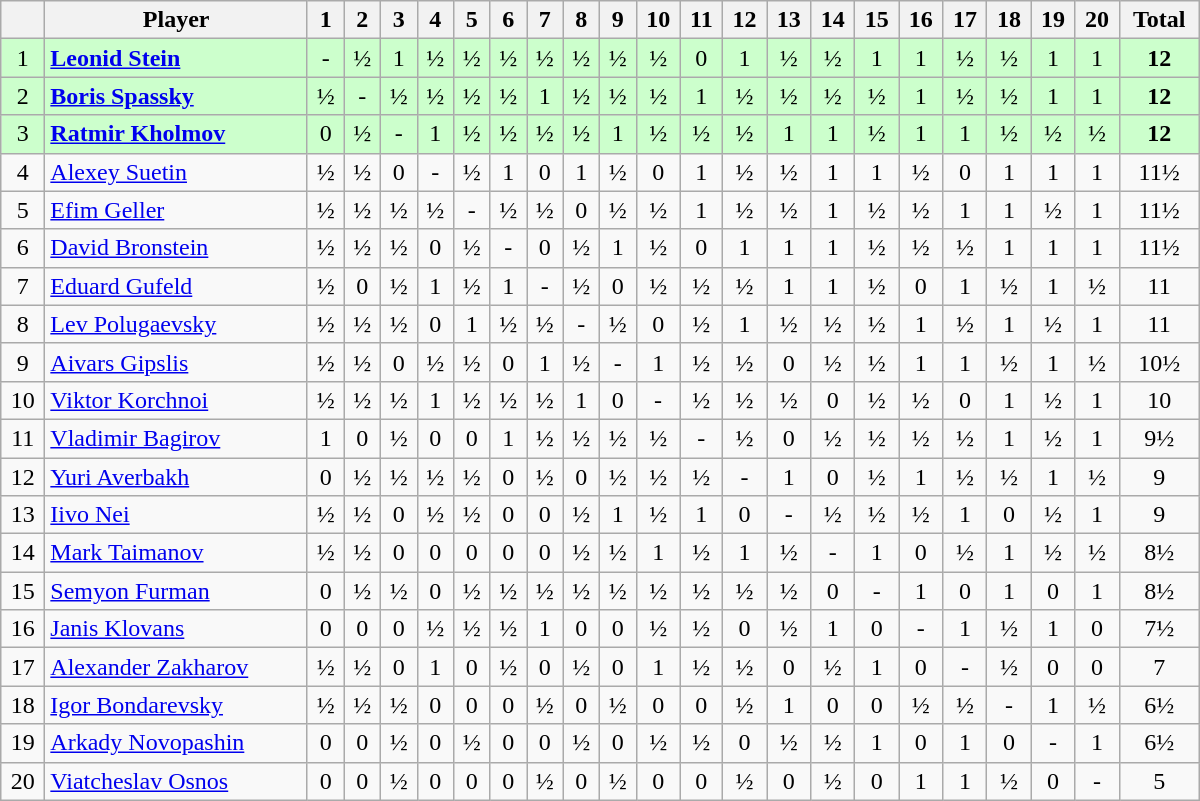<table class="wikitable" border="1" width="800px">
<tr>
<th></th>
<th>Player</th>
<th>1</th>
<th>2</th>
<th>3</th>
<th>4</th>
<th>5</th>
<th>6</th>
<th>7</th>
<th>8</th>
<th>9</th>
<th>10</th>
<th>11</th>
<th>12</th>
<th>13</th>
<th>14</th>
<th>15</th>
<th>16</th>
<th>17</th>
<th>18</th>
<th>19</th>
<th>20</th>
<th>Total</th>
</tr>
<tr align=center style="background:#ccffcc;">
<td>1</td>
<td align=left> <strong><a href='#'>Leonid Stein</a></strong></td>
<td>-</td>
<td>½</td>
<td>1</td>
<td>½</td>
<td>½</td>
<td>½</td>
<td>½</td>
<td>½</td>
<td>½</td>
<td>½</td>
<td>0</td>
<td>1</td>
<td>½</td>
<td>½</td>
<td>1</td>
<td>1</td>
<td>½</td>
<td>½</td>
<td>1</td>
<td>1</td>
<td align=center><strong>12</strong></td>
</tr>
<tr align=center style="background:#ccffcc;">
<td>2</td>
<td align=left> <strong><a href='#'>Boris Spassky</a></strong></td>
<td>½</td>
<td>-</td>
<td>½</td>
<td>½</td>
<td>½</td>
<td>½</td>
<td>1</td>
<td>½</td>
<td>½</td>
<td>½</td>
<td>1</td>
<td>½</td>
<td>½</td>
<td>½</td>
<td>½</td>
<td>1</td>
<td>½</td>
<td>½</td>
<td>1</td>
<td>1</td>
<td align=center><strong>12</strong></td>
</tr>
<tr align=center style="background:#ccffcc;">
<td>3</td>
<td align=left> <strong><a href='#'>Ratmir Kholmov</a></strong></td>
<td>0</td>
<td>½</td>
<td>-</td>
<td>1</td>
<td>½</td>
<td>½</td>
<td>½</td>
<td>½</td>
<td>1</td>
<td>½</td>
<td>½</td>
<td>½</td>
<td>1</td>
<td>1</td>
<td>½</td>
<td>1</td>
<td>1</td>
<td>½</td>
<td>½</td>
<td>½</td>
<td align=center><strong>12</strong></td>
</tr>
<tr align=center>
<td>4</td>
<td align=left> <a href='#'>Alexey Suetin</a></td>
<td>½</td>
<td>½</td>
<td>0</td>
<td>-</td>
<td>½</td>
<td>1</td>
<td>0</td>
<td>1</td>
<td>½</td>
<td>0</td>
<td>1</td>
<td>½</td>
<td>½</td>
<td>1</td>
<td>1</td>
<td>½</td>
<td>0</td>
<td>1</td>
<td>1</td>
<td>1</td>
<td align=center>11½</td>
</tr>
<tr align=center>
<td>5</td>
<td align=left> <a href='#'>Efim Geller</a></td>
<td>½</td>
<td>½</td>
<td>½</td>
<td>½</td>
<td>-</td>
<td>½</td>
<td>½</td>
<td>0</td>
<td>½</td>
<td>½</td>
<td>1</td>
<td>½</td>
<td>½</td>
<td>1</td>
<td>½</td>
<td>½</td>
<td>1</td>
<td>1</td>
<td>½</td>
<td>1</td>
<td align=center>11½</td>
</tr>
<tr align=center>
<td>6</td>
<td align=left> <a href='#'>David Bronstein</a></td>
<td>½</td>
<td>½</td>
<td>½</td>
<td>0</td>
<td>½</td>
<td>-</td>
<td>0</td>
<td>½</td>
<td>1</td>
<td>½</td>
<td>0</td>
<td>1</td>
<td>1</td>
<td>1</td>
<td>½</td>
<td>½</td>
<td>½</td>
<td>1</td>
<td>1</td>
<td>1</td>
<td align=center>11½</td>
</tr>
<tr align=center>
<td>7</td>
<td align=left> <a href='#'>Eduard Gufeld</a></td>
<td>½</td>
<td>0</td>
<td>½</td>
<td>1</td>
<td>½</td>
<td>1</td>
<td>-</td>
<td>½</td>
<td>0</td>
<td>½</td>
<td>½</td>
<td>½</td>
<td>1</td>
<td>1</td>
<td>½</td>
<td>0</td>
<td>1</td>
<td>½</td>
<td>1</td>
<td>½</td>
<td align=center>11</td>
</tr>
<tr align=center>
<td>8</td>
<td align=left> <a href='#'>Lev Polugaevsky</a></td>
<td>½</td>
<td>½</td>
<td>½</td>
<td>0</td>
<td>1</td>
<td>½</td>
<td>½</td>
<td>-</td>
<td>½</td>
<td>0</td>
<td>½</td>
<td>1</td>
<td>½</td>
<td>½</td>
<td>½</td>
<td>1</td>
<td>½</td>
<td>1</td>
<td>½</td>
<td>1</td>
<td align=center>11</td>
</tr>
<tr align=center>
<td>9</td>
<td align=left> <a href='#'>Aivars Gipslis</a></td>
<td>½</td>
<td>½</td>
<td>0</td>
<td>½</td>
<td>½</td>
<td>0</td>
<td>1</td>
<td>½</td>
<td>-</td>
<td>1</td>
<td>½</td>
<td>½</td>
<td>0</td>
<td>½</td>
<td>½</td>
<td>1</td>
<td>1</td>
<td>½</td>
<td>1</td>
<td>½</td>
<td align=center>10½</td>
</tr>
<tr align=center>
<td>10</td>
<td align=left> <a href='#'>Viktor Korchnoi</a></td>
<td>½</td>
<td>½</td>
<td>½</td>
<td>1</td>
<td>½</td>
<td>½</td>
<td>½</td>
<td>1</td>
<td>0</td>
<td>-</td>
<td>½</td>
<td>½</td>
<td>½</td>
<td>0</td>
<td>½</td>
<td>½</td>
<td>0</td>
<td>1</td>
<td>½</td>
<td>1</td>
<td align=center>10</td>
</tr>
<tr align=center>
<td>11</td>
<td align=left> <a href='#'>Vladimir Bagirov</a></td>
<td>1</td>
<td>0</td>
<td>½</td>
<td>0</td>
<td>0</td>
<td>1</td>
<td>½</td>
<td>½</td>
<td>½</td>
<td>½</td>
<td>-</td>
<td>½</td>
<td>0</td>
<td>½</td>
<td>½</td>
<td>½</td>
<td>½</td>
<td>1</td>
<td>½</td>
<td>1</td>
<td align=center>9½</td>
</tr>
<tr align=center>
<td>12</td>
<td align=left> <a href='#'>Yuri Averbakh</a></td>
<td>0</td>
<td>½</td>
<td>½</td>
<td>½</td>
<td>½</td>
<td>0</td>
<td>½</td>
<td>0</td>
<td>½</td>
<td>½</td>
<td>½</td>
<td>-</td>
<td>1</td>
<td>0</td>
<td>½</td>
<td>1</td>
<td>½</td>
<td>½</td>
<td>1</td>
<td>½</td>
<td align=center>9</td>
</tr>
<tr align=center>
<td>13</td>
<td align=left> <a href='#'>Iivo Nei</a></td>
<td>½</td>
<td>½</td>
<td>0</td>
<td>½</td>
<td>½</td>
<td>0</td>
<td>0</td>
<td>½</td>
<td>1</td>
<td>½</td>
<td>1</td>
<td>0</td>
<td>-</td>
<td>½</td>
<td>½</td>
<td>½</td>
<td>1</td>
<td>0</td>
<td>½</td>
<td>1</td>
<td align=center>9</td>
</tr>
<tr align=center>
<td>14</td>
<td align=left> <a href='#'>Mark Taimanov</a></td>
<td>½</td>
<td>½</td>
<td>0</td>
<td>0</td>
<td>0</td>
<td>0</td>
<td>0</td>
<td>½</td>
<td>½</td>
<td>1</td>
<td>½</td>
<td>1</td>
<td>½</td>
<td>-</td>
<td>1</td>
<td>0</td>
<td>½</td>
<td>1</td>
<td>½</td>
<td>½</td>
<td align=center>8½</td>
</tr>
<tr align=center>
<td>15</td>
<td align=left> <a href='#'>Semyon Furman</a></td>
<td>0</td>
<td>½</td>
<td>½</td>
<td>0</td>
<td>½</td>
<td>½</td>
<td>½</td>
<td>½</td>
<td>½</td>
<td>½</td>
<td>½</td>
<td>½</td>
<td>½</td>
<td>0</td>
<td>-</td>
<td>1</td>
<td>0</td>
<td>1</td>
<td>0</td>
<td>1</td>
<td align=center>8½</td>
</tr>
<tr align=center>
<td>16</td>
<td align=left> <a href='#'>Janis Klovans</a></td>
<td>0</td>
<td>0</td>
<td>0</td>
<td>½</td>
<td>½</td>
<td>½</td>
<td>1</td>
<td>0</td>
<td>0</td>
<td>½</td>
<td>½</td>
<td>0</td>
<td>½</td>
<td>1</td>
<td>0</td>
<td>-</td>
<td>1</td>
<td>½</td>
<td>1</td>
<td>0</td>
<td align=center>7½</td>
</tr>
<tr align=center>
<td>17</td>
<td align=left> <a href='#'>Alexander Zakharov</a></td>
<td>½</td>
<td>½</td>
<td>0</td>
<td>1</td>
<td>0</td>
<td>½</td>
<td>0</td>
<td>½</td>
<td>0</td>
<td>1</td>
<td>½</td>
<td>½</td>
<td>0</td>
<td>½</td>
<td>1</td>
<td>0</td>
<td>-</td>
<td>½</td>
<td>0</td>
<td>0</td>
<td align=center>7</td>
</tr>
<tr align=center>
<td>18</td>
<td align=left> <a href='#'>Igor Bondarevsky</a></td>
<td>½</td>
<td>½</td>
<td>½</td>
<td>0</td>
<td>0</td>
<td>0</td>
<td>½</td>
<td>0</td>
<td>½</td>
<td>0</td>
<td>0</td>
<td>½</td>
<td>1</td>
<td>0</td>
<td>0</td>
<td>½</td>
<td>½</td>
<td>-</td>
<td>1</td>
<td>½</td>
<td align=center>6½</td>
</tr>
<tr align=center>
<td>19</td>
<td align=left> <a href='#'>Arkady Novopashin</a></td>
<td>0</td>
<td>0</td>
<td>½</td>
<td>0</td>
<td>½</td>
<td>0</td>
<td>0</td>
<td>½</td>
<td>0</td>
<td>½</td>
<td>½</td>
<td>0</td>
<td>½</td>
<td>½</td>
<td>1</td>
<td>0</td>
<td>1</td>
<td>0</td>
<td>-</td>
<td>1</td>
<td align=center>6½</td>
</tr>
<tr align=center>
<td>20</td>
<td align=left> <a href='#'>Viatcheslav Osnos</a></td>
<td>0</td>
<td>0</td>
<td>½</td>
<td>0</td>
<td>0</td>
<td>0</td>
<td>½</td>
<td>0</td>
<td>½</td>
<td>0</td>
<td>0</td>
<td>½</td>
<td>0</td>
<td>½</td>
<td>0</td>
<td>1</td>
<td>1</td>
<td>½</td>
<td>0</td>
<td>-</td>
<td align=center>5</td>
</tr>
</table>
